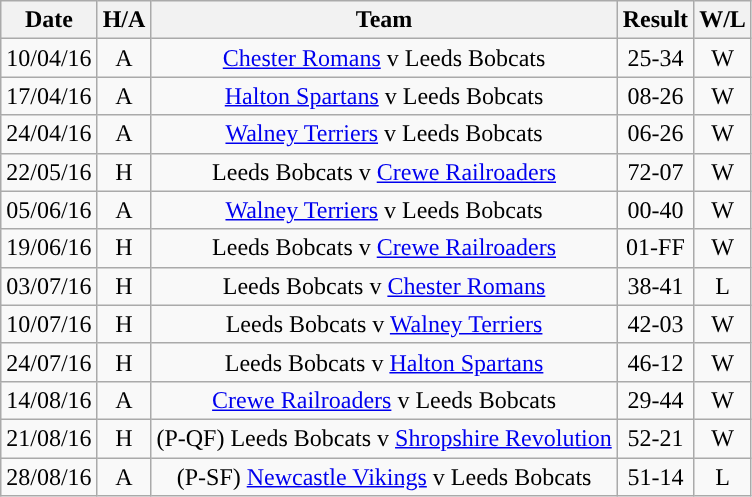<table class="wikitable" style="text-align: center;">
<tr>
<th>Date</th>
<th>H/A</th>
<th>Team</th>
<th>Result</th>
<th>W/L</th>
</tr>
<tr>
<td>10/04/16</td>
<td>A</td>
<td><a href='#'>Chester Romans</a> v Leeds Bobcats</td>
<td>25-34</td>
<td>W</td>
</tr>
<tr>
<td>17/04/16</td>
<td>A</td>
<td><a href='#'>Halton Spartans</a> v Leeds Bobcats</td>
<td>08-26</td>
<td>W</td>
</tr>
<tr>
<td>24/04/16</td>
<td>A</td>
<td><a href='#'>Walney Terriers</a> v Leeds Bobcats</td>
<td>06-26</td>
<td>W</td>
</tr>
<tr>
<td>22/05/16</td>
<td>H</td>
<td>Leeds Bobcats v <a href='#'>Crewe Railroaders</a></td>
<td>72-07</td>
<td>W</td>
</tr>
<tr>
<td>05/06/16</td>
<td>A</td>
<td><a href='#'>Walney Terriers</a> v Leeds Bobcats</td>
<td>00-40</td>
<td>W</td>
</tr>
<tr>
<td>19/06/16</td>
<td>H</td>
<td>Leeds Bobcats v <a href='#'>Crewe Railroaders</a></td>
<td>01-FF</td>
<td>W</td>
</tr>
<tr>
<td>03/07/16</td>
<td>H</td>
<td>Leeds Bobcats v <a href='#'>Chester Romans</a></td>
<td>38-41</td>
<td>L</td>
</tr>
<tr>
<td>10/07/16</td>
<td>H</td>
<td>Leeds Bobcats v <a href='#'>Walney Terriers</a></td>
<td>42-03</td>
<td>W</td>
</tr>
<tr>
<td>24/07/16</td>
<td>H</td>
<td>Leeds Bobcats v <a href='#'>Halton Spartans</a></td>
<td>46-12</td>
<td>W</td>
</tr>
<tr>
<td>14/08/16</td>
<td>A</td>
<td><a href='#'>Crewe Railroaders</a> v Leeds Bobcats</td>
<td>29-44</td>
<td>W</td>
</tr>
<tr>
<td>21/08/16</td>
<td>H</td>
<td>(P-QF) Leeds Bobcats v <a href='#'>Shropshire Revolution</a></td>
<td>52-21</td>
<td>W</td>
</tr>
<tr>
<td>28/08/16</td>
<td>A</td>
<td>(P-SF) <a href='#'>Newcastle Vikings</a> v Leeds Bobcats</td>
<td>51-14</td>
<td>L</td>
</tr>
</table>
